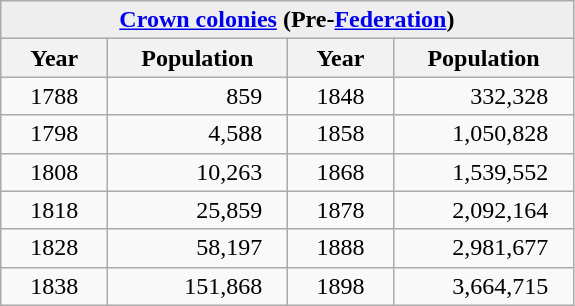<table class="wikitable" style="text-align:right">
<tr style="background:#eee;">
<td colspan="4" style="text-align:center;"><strong><a href='#'>Crown colonies</a> (Pre-<a href='#'>Federation</a>)</strong></td>
</tr>
<tr>
<th style="width:4em">Year</th>
<th style="width:7em">Population</th>
<th style="width:4em">Year</th>
<th style="width:7em">Population</th>
</tr>
<tr>
<td style="text-align:center">1788</td>
<td style="padding-right:1em">859</td>
<td style="text-align:center">1848</td>
<td style="padding-right:1em">332,328</td>
</tr>
<tr>
<td style="text-align:center">1798</td>
<td style="padding-right:1em">4,588</td>
<td style="text-align:center">1858</td>
<td style="padding-right:1em">1,050,828</td>
</tr>
<tr>
<td style="text-align:center">1808</td>
<td style="padding-right:1em">10,263</td>
<td style="text-align:center">1868</td>
<td style="padding-right:1em">1,539,552</td>
</tr>
<tr>
<td style="text-align:center">1818</td>
<td style="padding-right:1em">25,859</td>
<td style="text-align:center">1878</td>
<td style="padding-right:1em">2,092,164</td>
</tr>
<tr>
<td style="text-align:center">1828</td>
<td style="padding-right:1em">58,197</td>
<td style="text-align:center">1888</td>
<td style="padding-right:1em">2,981,677</td>
</tr>
<tr>
<td style="text-align:center">1838</td>
<td style="padding-right:1em">151,868</td>
<td style="text-align:center">1898</td>
<td style="padding-right:1em">3,664,715</td>
</tr>
</table>
